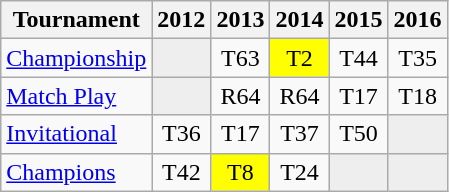<table class="wikitable" style="text-align:center;">
<tr>
<th>Tournament</th>
<th>2012</th>
<th>2013</th>
<th>2014</th>
<th>2015</th>
<th>2016</th>
</tr>
<tr>
<td align="left"><a href='#'>Championship</a></td>
<td style="background:#eeeeee;"></td>
<td>T63</td>
<td style="background:yellow;">T2</td>
<td>T44</td>
<td>T35</td>
</tr>
<tr>
<td align="left"><a href='#'>Match Play</a></td>
<td style="background:#eeeeee;"></td>
<td>R64</td>
<td>R64</td>
<td>T17</td>
<td>T18</td>
</tr>
<tr>
<td align="left"><a href='#'>Invitational</a></td>
<td>T36</td>
<td>T17</td>
<td>T37</td>
<td>T50</td>
<td style="background:#eeeeee;"></td>
</tr>
<tr>
<td align="left"><a href='#'>Champions</a></td>
<td>T42</td>
<td style="background:yellow;">T8</td>
<td>T24</td>
<td style="background:#eeeeee;"></td>
<td style="background:#eeeeee;"></td>
</tr>
</table>
